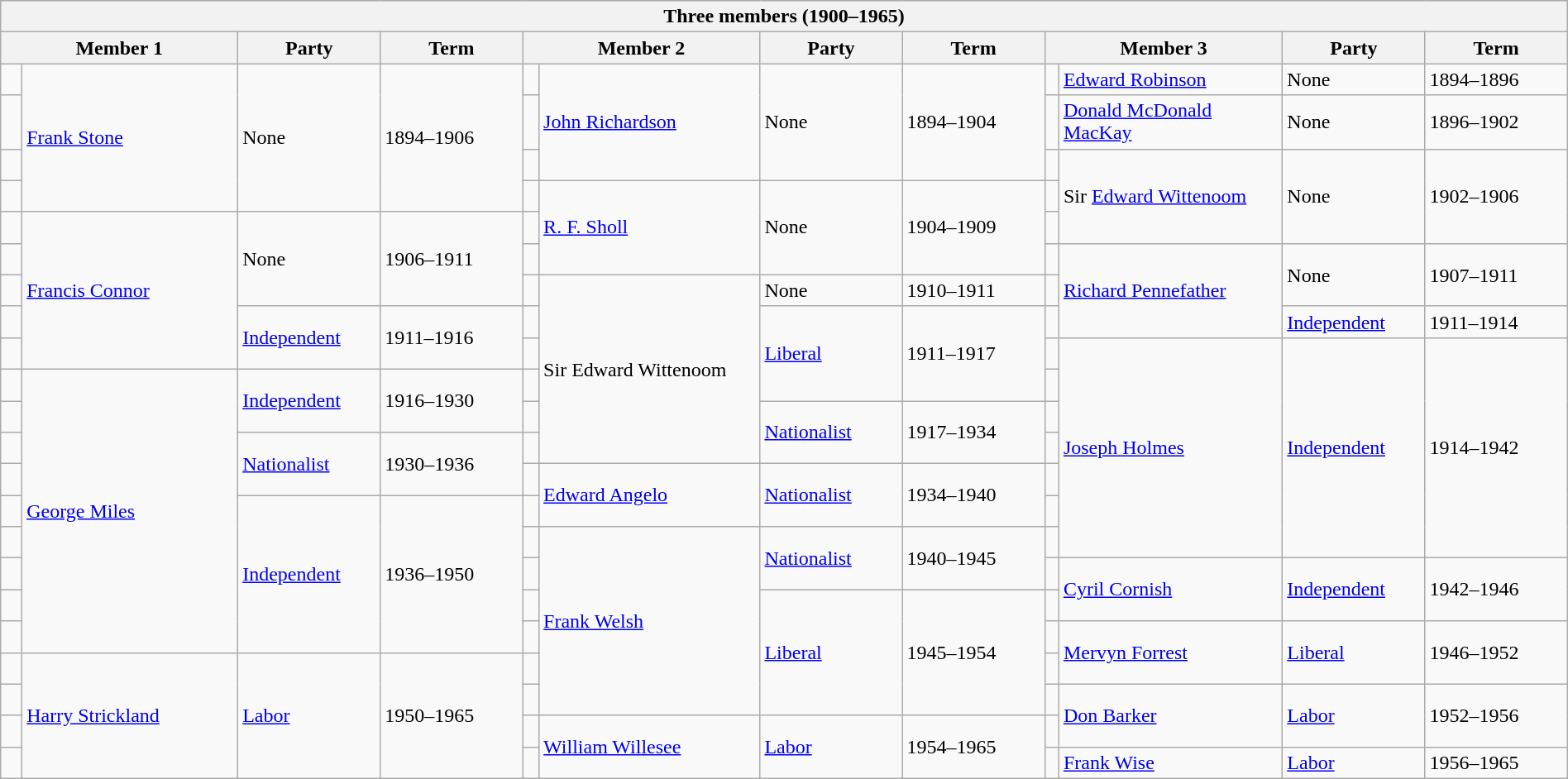<table class="wikitable" width="100%">
<tr>
<th colspan="12">Three members (1900–1965)</th>
</tr>
<tr>
<th colspan="2" width="15%">Member 1</th>
<th width="9%">Party</th>
<th width="9%">Term</th>
<th colspan="2" width="15%">Member 2</th>
<th width="9%">Party</th>
<th width="9%">Term</th>
<th colspan="2" width="15%">Member 3</th>
<th width="9%">Party</th>
<th width="9%">Term</th>
</tr>
<tr>
<td> </td>
<td rowspan="4"><a href='#'>Frank Stone</a></td>
<td rowspan="4">None</td>
<td rowspan="4">1894–1906</td>
<td> </td>
<td rowspan="3"><a href='#'>John Richardson</a></td>
<td rowspan="3">None</td>
<td rowspan="3">1894–1904</td>
<td> </td>
<td><a href='#'>Edward Robinson</a></td>
<td>None</td>
<td>1894–1896</td>
</tr>
<tr>
<td> </td>
<td> </td>
<td> </td>
<td><a href='#'>Donald McDonald MacKay</a></td>
<td>None</td>
<td>1896–1902</td>
</tr>
<tr>
<td> </td>
<td> </td>
<td> </td>
<td rowspan="3">Sir <a href='#'>Edward Wittenoom</a></td>
<td rowspan="3">None</td>
<td rowspan="3">1902–1906</td>
</tr>
<tr>
<td> </td>
<td> </td>
<td rowspan="3"><a href='#'>R. F. Sholl</a></td>
<td rowspan="3">None</td>
<td rowspan="3">1904–1909</td>
<td> </td>
</tr>
<tr>
<td> </td>
<td rowspan="5"><a href='#'>Francis Connor</a></td>
<td rowspan="3">None</td>
<td rowspan="3">1906–1911</td>
<td> </td>
<td> </td>
</tr>
<tr>
<td> </td>
<td> </td>
<td> </td>
<td rowspan="3"><a href='#'>Richard Pennefather</a></td>
<td rowspan="2">None</td>
<td rowspan="2">1907–1911</td>
</tr>
<tr>
<td> </td>
<td> </td>
<td rowspan="6">Sir Edward Wittenoom</td>
<td>None</td>
<td>1910–1911</td>
<td> </td>
</tr>
<tr>
<td> </td>
<td rowspan="2"><a href='#'>Independent</a></td>
<td rowspan="2">1911–1916</td>
<td> </td>
<td rowspan="3"><a href='#'>Liberal</a></td>
<td rowspan="3">1911–1917</td>
<td> </td>
<td><a href='#'>Independent</a></td>
<td>1911–1914</td>
</tr>
<tr>
<td> </td>
<td> </td>
<td> </td>
<td rowspan="7"><a href='#'>Joseph Holmes</a></td>
<td rowspan="7"><a href='#'>Independent</a></td>
<td rowspan="7">1914–1942</td>
</tr>
<tr>
<td> </td>
<td rowspan="9"><a href='#'>George Miles</a></td>
<td rowspan="2"><a href='#'>Independent</a></td>
<td rowspan="2">1916–1930</td>
<td> </td>
<td> </td>
</tr>
<tr>
<td> </td>
<td> </td>
<td rowspan="2"><a href='#'>Nationalist</a></td>
<td rowspan="2">1917–1934</td>
<td> </td>
</tr>
<tr>
<td> </td>
<td rowspan="2"><a href='#'>Nationalist</a></td>
<td rowspan="2">1930–1936</td>
<td> </td>
<td> </td>
</tr>
<tr>
<td> </td>
<td> </td>
<td rowspan="2"><a href='#'>Edward Angelo</a></td>
<td rowspan="2"><a href='#'>Nationalist</a></td>
<td rowspan="2">1934–1940</td>
<td> </td>
</tr>
<tr>
<td> </td>
<td rowspan="5"><a href='#'>Independent</a></td>
<td rowspan="5">1936–1950</td>
<td> </td>
<td> </td>
</tr>
<tr>
<td> </td>
<td> </td>
<td rowspan="6"><a href='#'>Frank Welsh</a></td>
<td rowspan="2"><a href='#'>Nationalist</a></td>
<td rowspan="2">1940–1945</td>
<td> </td>
</tr>
<tr>
<td> </td>
<td> </td>
<td> </td>
<td rowspan="2"><a href='#'>Cyril Cornish</a></td>
<td rowspan="2"><a href='#'>Independent</a></td>
<td rowspan="2">1942–1946</td>
</tr>
<tr>
<td> </td>
<td> </td>
<td rowspan="4"><a href='#'>Liberal</a></td>
<td rowspan="4">1945–1954</td>
<td> </td>
</tr>
<tr>
<td> </td>
<td> </td>
<td> </td>
<td rowspan="2"><a href='#'>Mervyn Forrest</a></td>
<td rowspan="2"><a href='#'>Liberal</a></td>
<td rowspan="2">1946–1952</td>
</tr>
<tr>
<td> </td>
<td rowspan="4"><a href='#'>Harry Strickland</a></td>
<td rowspan="4"><a href='#'>Labor</a></td>
<td rowspan="4">1950–1965</td>
<td> </td>
<td> </td>
</tr>
<tr>
<td> </td>
<td> </td>
<td> </td>
<td rowspan="2"><a href='#'>Don Barker</a></td>
<td rowspan="2"><a href='#'>Labor</a></td>
<td rowspan="2">1952–1956</td>
</tr>
<tr>
<td> </td>
<td> </td>
<td rowspan="2"><a href='#'>William Willesee</a></td>
<td rowspan="2"><a href='#'>Labor</a></td>
<td rowspan="2">1954–1965</td>
<td> </td>
</tr>
<tr>
<td> </td>
<td> </td>
<td> </td>
<td><a href='#'>Frank Wise</a></td>
<td><a href='#'>Labor</a></td>
<td>1956–1965</td>
</tr>
</table>
